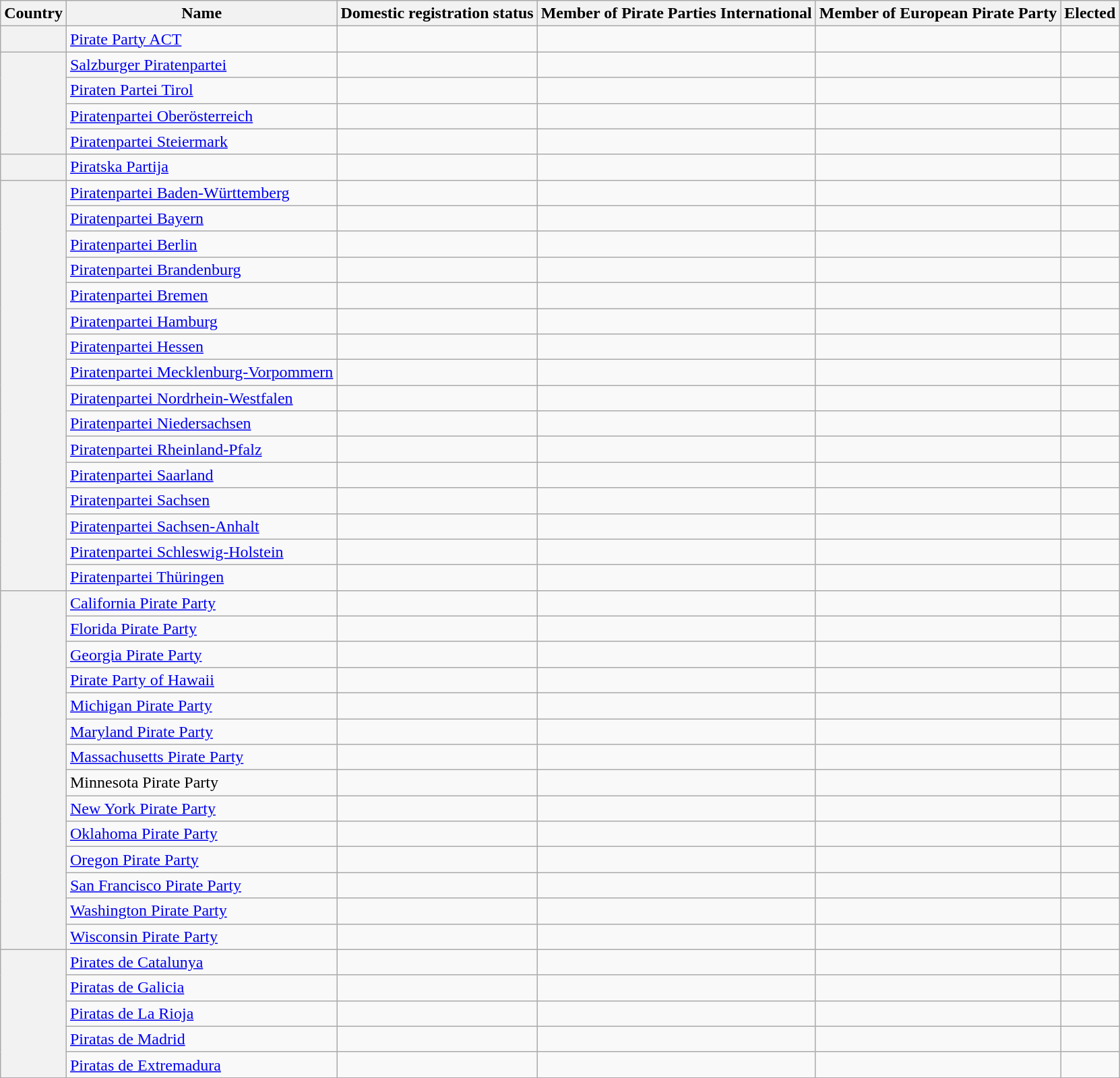<table class="wikitable sortable">
<tr>
<th>Country</th>
<th>Name</th>
<th>Domestic registration status</th>
<th>Member of Pirate Parties International</th>
<th>Member of European Pirate Party</th>
<th>Elected</th>
</tr>
<tr>
<th></th>
<td> <a href='#'>Pirate Party ACT</a></td>
<td></td>
<td></td>
<td></td>
<td></td>
</tr>
<tr>
<th rowspan=4></th>
<td> <a href='#'>Salzburger Piratenpartei</a></td>
<td></td>
<td></td>
<td></td>
<td></td>
</tr>
<tr>
<td> <a href='#'>Piraten Partei Tirol</a></td>
<td></td>
<td></td>
<td></td>
<td></td>
</tr>
<tr>
<td> <a href='#'>Piratenpartei Oberösterreich</a></td>
<td></td>
<td></td>
<td></td>
<td></td>
</tr>
<tr>
<td> <a href='#'>Piratenpartei Steiermark</a></td>
<td></td>
<td></td>
<td></td>
<td></td>
</tr>
<tr>
<th></th>
<td> <a href='#'>Piratska Partija</a></td>
<td></td>
<td></td>
<td></td>
<td></td>
</tr>
<tr>
<th rowspan=16></th>
<td> <a href='#'>Piratenpartei Baden-Württemberg</a></td>
<td></td>
<td></td>
<td></td>
<td></td>
</tr>
<tr>
<td> <a href='#'>Piratenpartei Bayern</a></td>
<td></td>
<td></td>
<td></td>
<td></td>
</tr>
<tr>
<td> <a href='#'>Piratenpartei Berlin</a></td>
<td></td>
<td></td>
<td></td>
<td></td>
</tr>
<tr>
<td> <a href='#'>Piratenpartei Brandenburg</a></td>
<td></td>
<td></td>
<td></td>
<td></td>
</tr>
<tr>
<td> <a href='#'>Piratenpartei Bremen</a></td>
<td></td>
<td></td>
<td></td>
<td></td>
</tr>
<tr>
<td> <a href='#'>Piratenpartei Hamburg</a></td>
<td></td>
<td></td>
<td></td>
<td></td>
</tr>
<tr>
<td> <a href='#'>Piratenpartei Hessen</a></td>
<td></td>
<td></td>
<td></td>
<td></td>
</tr>
<tr>
<td> <a href='#'>Piratenpartei Mecklenburg-Vorpommern</a></td>
<td></td>
<td></td>
<td></td>
<td></td>
</tr>
<tr>
<td> <a href='#'>Piratenpartei Nordrhein-Westfalen</a></td>
<td></td>
<td></td>
<td></td>
<td></td>
</tr>
<tr>
<td> <a href='#'>Piratenpartei Niedersachsen</a></td>
<td></td>
<td></td>
<td></td>
<td></td>
</tr>
<tr>
<td> <a href='#'>Piratenpartei Rheinland-Pfalz</a></td>
<td></td>
<td></td>
<td></td>
<td></td>
</tr>
<tr>
<td> <a href='#'>Piratenpartei Saarland</a></td>
<td></td>
<td></td>
<td></td>
<td></td>
</tr>
<tr>
<td> <a href='#'>Piratenpartei Sachsen</a></td>
<td></td>
<td></td>
<td></td>
<td></td>
</tr>
<tr>
<td> <a href='#'>Piratenpartei Sachsen-Anhalt</a></td>
<td></td>
<td></td>
<td></td>
<td></td>
</tr>
<tr>
<td> <a href='#'>Piratenpartei Schleswig-Holstein</a></td>
<td></td>
<td></td>
<td></td>
<td></td>
</tr>
<tr>
<td> <a href='#'>Piratenpartei Thüringen</a></td>
<td></td>
<td></td>
<td></td>
<td></td>
</tr>
<tr>
<th rowspan=14></th>
<td> <a href='#'>California Pirate Party</a></td>
<td></td>
<td></td>
<td></td>
<td></td>
</tr>
<tr>
<td> <a href='#'>Florida Pirate Party</a></td>
<td></td>
<td></td>
<td></td>
<td></td>
</tr>
<tr>
<td> <a href='#'>Georgia Pirate Party</a></td>
<td></td>
<td></td>
<td></td>
<td></td>
</tr>
<tr>
<td> <a href='#'>Pirate Party of Hawaii</a></td>
<td></td>
<td></td>
<td></td>
<td></td>
</tr>
<tr>
<td> <a href='#'>Michigan Pirate Party</a></td>
<td></td>
<td></td>
<td></td>
<td></td>
</tr>
<tr>
<td> <a href='#'>Maryland Pirate Party</a></td>
<td></td>
<td></td>
<td></td>
<td></td>
</tr>
<tr>
<td> <a href='#'>Massachusetts Pirate Party</a></td>
<td></td>
<td></td>
<td></td>
<td></td>
</tr>
<tr>
<td> Minnesota Pirate Party</td>
<td></td>
<td></td>
<td></td>
<td></td>
</tr>
<tr>
<td> <a href='#'>New York Pirate Party</a></td>
<td></td>
<td></td>
<td></td>
<td></td>
</tr>
<tr>
<td> <a href='#'>Oklahoma Pirate Party</a></td>
<td></td>
<td></td>
<td></td>
<td></td>
</tr>
<tr>
<td> <a href='#'>Oregon Pirate Party</a></td>
<td></td>
<td></td>
<td></td>
<td></td>
</tr>
<tr>
<td> <a href='#'>San Francisco Pirate Party</a></td>
<td></td>
<td></td>
<td></td>
<td></td>
</tr>
<tr>
<td> <a href='#'>Washington Pirate Party</a></td>
<td></td>
<td></td>
<td></td>
<td></td>
</tr>
<tr>
<td> <a href='#'>Wisconsin Pirate Party</a></td>
<td></td>
<td></td>
<td></td>
<td></td>
</tr>
<tr>
<th rowspan=5></th>
<td> <a href='#'>Pirates de Catalunya</a></td>
<td></td>
<td></td>
<td></td>
<td></td>
</tr>
<tr>
<td> <a href='#'>Piratas de Galicia</a></td>
<td></td>
<td></td>
<td></td>
<td></td>
</tr>
<tr>
<td> <a href='#'>Piratas de La Rioja</a></td>
<td></td>
<td></td>
<td></td>
<td></td>
</tr>
<tr>
<td> <a href='#'>Piratas de Madrid</a></td>
<td></td>
<td></td>
<td></td>
<td></td>
</tr>
<tr>
<td> <a href='#'>Piratas de Extremadura</a></td>
<td></td>
<td></td>
<td></td>
<td></td>
</tr>
</table>
